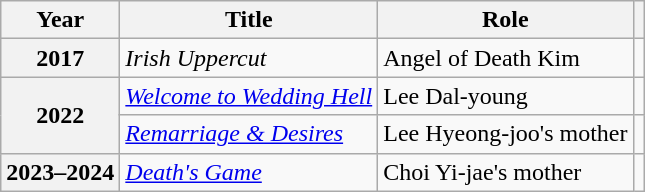<table class="wikitable sortable plainrowheaders">
<tr>
<th scope="col">Year</th>
<th scope="col">Title</th>
<th scope="col">Role</th>
<th scope="col" class="unsortable"></th>
</tr>
<tr>
<th scope="row">2017</th>
<td><em>Irish Uppercut</em></td>
<td>Angel of Death Kim</td>
<td></td>
</tr>
<tr>
<th scope="row" rowspan="2">2022</th>
<td><em><a href='#'>Welcome to Wedding Hell</a></em></td>
<td>Lee Dal-young</td>
<td style="text-align:center"></td>
</tr>
<tr>
<td><em><a href='#'>Remarriage & Desires</a></em></td>
<td>Lee Hyeong-joo's mother</td>
<td style="text-align:center"></td>
</tr>
<tr>
<th scope="row">2023–2024</th>
<td><em><a href='#'>Death's Game</a></em></td>
<td>Choi Yi-jae's mother</td>
<td style="text-align:center"></td>
</tr>
</table>
